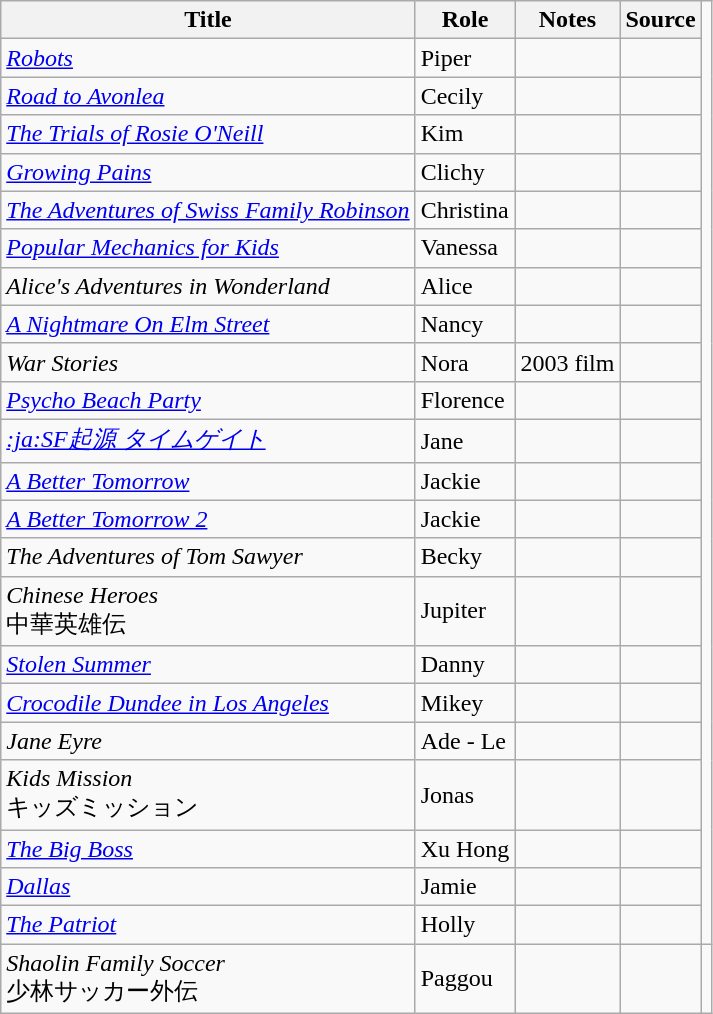<table class="wikitable sortable plainrowheaders">
<tr>
<th>Title</th>
<th>Role</th>
<th class="unsortable">Notes</th>
<th class="unsortable">Source</th>
</tr>
<tr>
<td><em><a href='#'>Robots</a></em></td>
<td>Piper</td>
<td></td>
<td></td>
</tr>
<tr>
<td><em><a href='#'>Road to Avonlea</a></em></td>
<td>Cecily</td>
<td></td>
<td></td>
</tr>
<tr>
<td><em><a href='#'>The Trials of Rosie O'Neill</a></em></td>
<td>Kim</td>
<td></td>
<td></td>
</tr>
<tr>
<td><em><a href='#'>Growing Pains</a></em></td>
<td>Clichy</td>
<td></td>
<td></td>
</tr>
<tr>
<td><em><a href='#'>The Adventures of Swiss Family Robinson</a></em></td>
<td>Christina</td>
<td></td>
<td></td>
</tr>
<tr>
<td><em><a href='#'>Popular Mechanics for Kids</a></em></td>
<td>Vanessa</td>
<td></td>
<td></td>
</tr>
<tr>
<td><em>Alice's Adventures in Wonderland</em></td>
<td>Alice</td>
<td></td>
<td></td>
</tr>
<tr>
<td><em><a href='#'>A Nightmare On Elm Street</a></em></td>
<td>Nancy</td>
<td></td>
<td></td>
</tr>
<tr>
<td><em>War Stories</em></td>
<td>Nora</td>
<td>2003 film</td>
<td></td>
</tr>
<tr>
<td><em><a href='#'>Psycho Beach Party</a></em></td>
<td>Florence</td>
<td></td>
<td></td>
</tr>
<tr>
<td><em><a href='#'>:ja:SF起源 タイムゲイト</a></em></td>
<td>Jane</td>
<td></td>
<td></td>
</tr>
<tr>
<td><em><a href='#'>A Better Tomorrow</a></em></td>
<td>Jackie</td>
<td></td>
<td></td>
</tr>
<tr>
<td><em><a href='#'>A Better Tomorrow 2</a></em></td>
<td>Jackie</td>
<td></td>
<td></td>
</tr>
<tr>
<td><em>The Adventures of Tom Sawyer</em></td>
<td>Becky</td>
<td></td>
<td></td>
</tr>
<tr>
<td><em>Chinese Heroes</em><br>中華英雄伝</td>
<td>Jupiter</td>
<td></td>
<td></td>
</tr>
<tr>
<td><em><a href='#'>Stolen Summer</a></em></td>
<td>Danny</td>
<td></td>
<td></td>
</tr>
<tr>
<td><em><a href='#'>Crocodile Dundee in Los Angeles</a></em></td>
<td>Mikey</td>
<td></td>
<td></td>
</tr>
<tr>
<td><em>Jane Eyre</em></td>
<td>Ade - Le</td>
<td></td>
<td></td>
</tr>
<tr>
<td><em>Kids Mission</em><br>キッズミッション</td>
<td>Jonas</td>
<td></td>
<td></td>
</tr>
<tr>
<td><em><a href='#'>The Big Boss</a></em></td>
<td>Xu Hong</td>
<td></td>
<td></td>
</tr>
<tr>
<td><em><a href='#'>Dallas</a></em></td>
<td>Jamie</td>
<td></td>
<td></td>
</tr>
<tr>
<td><em><a href='#'>The Patriot</a></em></td>
<td>Holly</td>
<td></td>
<td></td>
</tr>
<tr>
<td><em>Shaolin Family Soccer</em><br>少林サッカー外伝</td>
<td>Paggou</td>
<td></td>
<td></td>
<td></td>
</tr>
</table>
